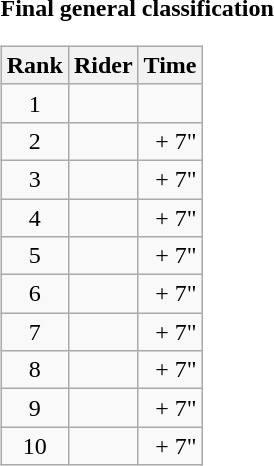<table>
<tr>
<td><strong>Final general classification</strong><br><table class="wikitable">
<tr>
<th scope="col">Rank</th>
<th scope="col">Rider</th>
<th scope="col">Time</th>
</tr>
<tr>
<td style="text-align:center;">1</td>
<td></td>
<td style="text-align:right;"></td>
</tr>
<tr>
<td style="text-align:center;">2</td>
<td></td>
<td style="text-align:right;">+ 7"</td>
</tr>
<tr>
<td style="text-align:center;">3</td>
<td></td>
<td style="text-align:right;">+ 7"</td>
</tr>
<tr>
<td style="text-align:center;">4</td>
<td></td>
<td style="text-align:right;">+ 7"</td>
</tr>
<tr>
<td style="text-align:center;">5</td>
<td></td>
<td style="text-align:right;">+ 7"</td>
</tr>
<tr>
<td style="text-align:center;">6</td>
<td></td>
<td style="text-align:right;">+ 7"</td>
</tr>
<tr>
<td style="text-align:center;">7</td>
<td></td>
<td style="text-align:right;">+ 7"</td>
</tr>
<tr>
<td style="text-align:center;">8</td>
<td></td>
<td style="text-align:right;">+ 7"</td>
</tr>
<tr>
<td style="text-align:center;">9</td>
<td></td>
<td style="text-align:right;">+ 7"</td>
</tr>
<tr>
<td style="text-align:center;">10</td>
<td></td>
<td style="text-align:right;">+ 7"</td>
</tr>
</table>
</td>
</tr>
</table>
